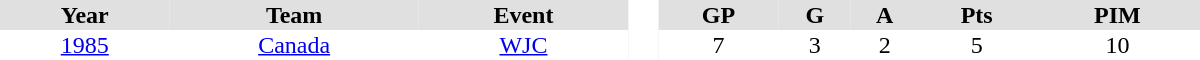<table border="0" cellpadding="1" cellspacing="0" style="text-align:center; width:50em">
<tr ALIGN="center" bgcolor="#e0e0e0">
<th>Year</th>
<th>Team</th>
<th>Event</th>
<th rowspan="99" bgcolor="#ffffff"> </th>
<th>GP</th>
<th>G</th>
<th>A</th>
<th>Pts</th>
<th>PIM</th>
</tr>
<tr>
<td><a href='#'>1985</a></td>
<td><a href='#'>Canada</a></td>
<td><a href='#'>WJC</a></td>
<td>7</td>
<td>3</td>
<td>2</td>
<td>5</td>
<td>10</td>
</tr>
</table>
